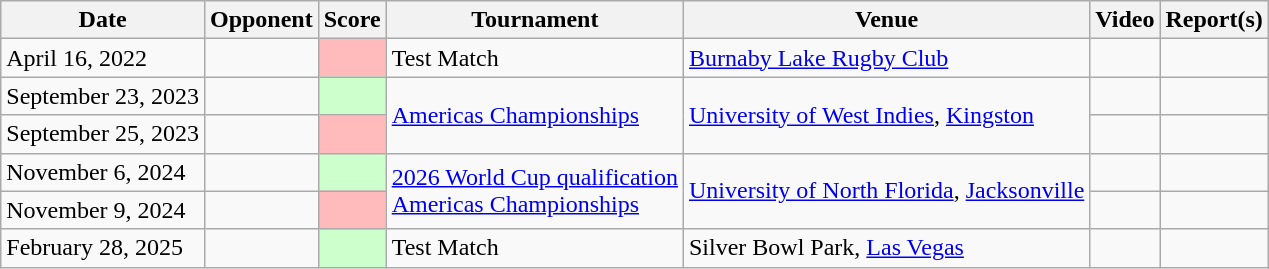<table class=wikitable>
<tr>
<th>Date</th>
<th>Opponent</th>
<th>Score</th>
<th>Tournament</th>
<th>Venue</th>
<th>Video</th>
<th>Report(s)</th>
</tr>
<tr>
<td>April 16, 2022</td>
<td></td>
<td bgcolor="#FFBBBB"></td>
<td>Test Match</td>
<td> <a href='#'>Burnaby Lake Rugby Club</a></td>
<td align=center></td>
<td align=center></td>
</tr>
<tr>
<td>September 23, 2023</td>
<td></td>
<td bgcolor="#CCFFCC"></td>
<td rowspan=2><a href='#'>Americas Championships</a></td>
<td rowspan="2"> <a href='#'>University of West Indies</a>, <a href='#'>Kingston</a></td>
<td align=center></td>
<td></td>
</tr>
<tr>
<td>September 25, 2023</td>
<td></td>
<td bgcolor="#FFBBBB"></td>
<td align=center></td>
<td align=center></td>
</tr>
<tr>
<td>November 6, 2024</td>
<td></td>
<td bgcolor="#CCFFCC"></td>
<td rowspan=2><a href='#'>2026 World Cup qualification</a><br> <a href='#'>Americas Championships</a></td>
<td rowspan=2> <a href='#'>University of North Florida</a>, <a href='#'>Jacksonville</a></td>
<td align=center></td>
<td align=center></td>
</tr>
<tr>
<td>November 9, 2024</td>
<td></td>
<td bgcolor="#FFBBBB"></td>
<td align=center></td>
<td align=center></td>
</tr>
<tr>
<td>February 28, 2025</td>
<td></td>
<td bgcolor="#CCFFCC"></td>
<td>Test Match</td>
<td> Silver Bowl Park, <a href='#'>Las Vegas</a></td>
<td></td>
<td></td>
</tr>
</table>
